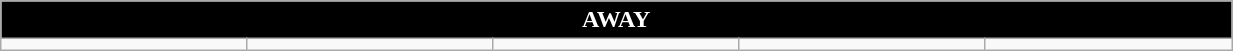<table class="wikitable collapsible collapsed" style="width:65%">
<tr>
<th colspan=7 ! style="color:white; background:black">AWAY</th>
</tr>
<tr>
<td></td>
<td></td>
<td></td>
<td></td>
<td></td>
</tr>
</table>
